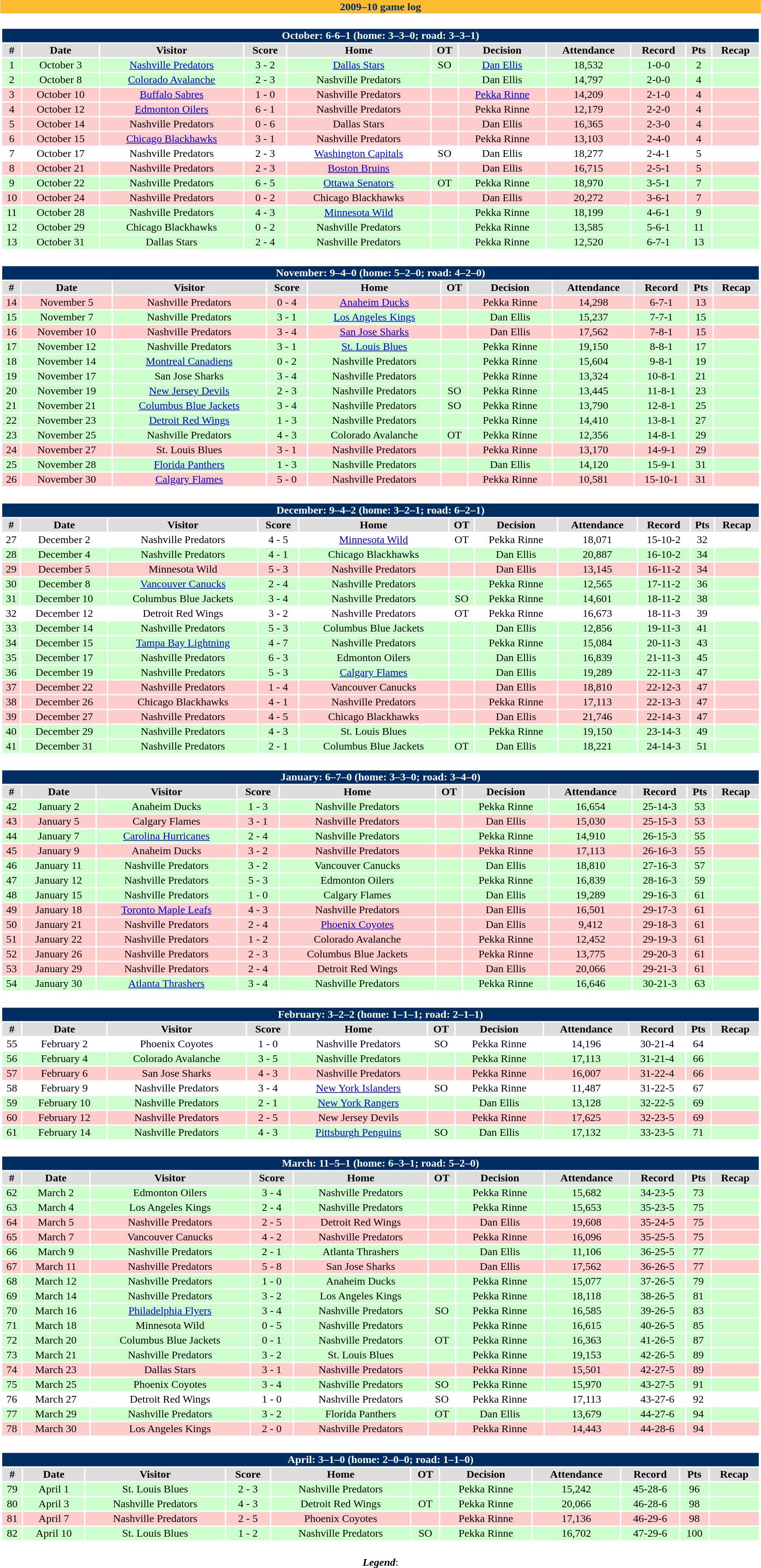<table class="toccolours" width=90% style="clear:both; margin:1.5em auto; text-align:center;">
<tr>
<th colspan=11 style="background:#FDBB30; color:#002D62;">2009–10 game log</th>
</tr>
<tr>
<td colspan=11><br><table class="toccolours collapsible collapsed" width=100%>
<tr>
<th colspan=11 style="background:#002D62; color:white;">October: 6-6–1 (home: 3–3–0; road: 3–3–1)</th>
</tr>
<tr align="center" bgcolor="#dddddd">
<td><strong>#</strong></td>
<td><strong>Date</strong></td>
<td><strong>Visitor</strong></td>
<td><strong>Score</strong></td>
<td><strong>Home</strong></td>
<td><strong>OT</strong></td>
<td><strong>Decision</strong></td>
<td><strong>Attendance</strong></td>
<td><strong>Record</strong></td>
<td><strong>Pts</strong></td>
<td><strong>Recap</strong></td>
</tr>
<tr align="center" bgcolor="#ccffcc">
<td>1</td>
<td>October 3</td>
<td><a href='#'>Nashville Predators</a></td>
<td>3 - 2</td>
<td><a href='#'>Dallas Stars</a></td>
<td>SO</td>
<td><a href='#'>Dan Ellis</a></td>
<td>18,532</td>
<td>1-0-0</td>
<td>2</td>
<td></td>
</tr>
<tr align="center" bgcolor="#ccffcc">
<td>2</td>
<td>October 8</td>
<td><a href='#'>Colorado Avalanche</a></td>
<td>2 - 3</td>
<td>Nashville Predators</td>
<td></td>
<td>Dan Ellis</td>
<td>14,797</td>
<td>2-0-0</td>
<td>4</td>
<td></td>
</tr>
<tr align="center" bgcolor="ffcccc">
<td>3</td>
<td>October 10</td>
<td><a href='#'>Buffalo Sabres</a></td>
<td>1 - 0</td>
<td>Nashville Predators</td>
<td></td>
<td><a href='#'>Pekka Rinne</a></td>
<td>14,209</td>
<td>2-1-0</td>
<td>4</td>
<td></td>
</tr>
<tr align="center" bgcolor="ffcccc">
<td>4</td>
<td>October 12</td>
<td><a href='#'>Edmonton Oilers</a></td>
<td>6 - 1</td>
<td>Nashville Predators</td>
<td></td>
<td>Pekka Rinne</td>
<td>12,179</td>
<td>2-2-0</td>
<td>4</td>
<td></td>
</tr>
<tr align="center" bgcolor="ffcccc">
<td>5</td>
<td>October 14</td>
<td>Nashville Predators</td>
<td>0 - 6</td>
<td>Dallas Stars</td>
<td></td>
<td>Dan Ellis</td>
<td>16,365</td>
<td>2-3-0</td>
<td>4</td>
<td></td>
</tr>
<tr align="center" bgcolor="ffcccc">
<td>6</td>
<td>October 15</td>
<td><a href='#'>Chicago Blackhawks</a></td>
<td>3 - 1</td>
<td>Nashville Predators</td>
<td></td>
<td>Pekka Rinne</td>
<td>13,103</td>
<td>2-4-0</td>
<td>4</td>
<td></td>
</tr>
<tr align="center" bgcolor="ffffff">
<td>7</td>
<td>October 17</td>
<td>Nashville Predators</td>
<td>2 - 3</td>
<td><a href='#'>Washington Capitals</a></td>
<td>SO</td>
<td>Dan Ellis</td>
<td>18,277</td>
<td>2-4-1</td>
<td>5</td>
<td></td>
</tr>
<tr align="center"  bgcolor="ffcccc">
<td>8</td>
<td>October 21</td>
<td>Nashville Predators</td>
<td>2 - 3</td>
<td><a href='#'>Boston Bruins</a></td>
<td></td>
<td>Dan Ellis</td>
<td>16,715</td>
<td>2-5-1</td>
<td>5</td>
<td></td>
</tr>
<tr align="center"  bgcolor="#ccffcc">
<td>9</td>
<td>October 22</td>
<td>Nashville Predators</td>
<td>6 - 5</td>
<td><a href='#'>Ottawa Senators</a></td>
<td>OT</td>
<td>Pekka Rinne</td>
<td>18,970</td>
<td>3-5-1</td>
<td>7</td>
<td></td>
</tr>
<tr align="center" bgcolor="ffcccc">
<td>10</td>
<td>October 24</td>
<td>Nashville Predators</td>
<td>0 - 2</td>
<td>Chicago Blackhawks</td>
<td></td>
<td>Dan Ellis</td>
<td>20,272</td>
<td>3-6-1</td>
<td>7</td>
<td></td>
</tr>
<tr align="center"  bgcolor="#ccffcc">
<td>11</td>
<td>October 28</td>
<td>Nashville Predators</td>
<td>4 - 3</td>
<td><a href='#'>Minnesota Wild</a></td>
<td></td>
<td>Pekka Rinne</td>
<td>18,199</td>
<td>4-6-1</td>
<td>9</td>
<td></td>
</tr>
<tr align="center"  bgcolor="#ccffcc">
<td>12</td>
<td>October 29</td>
<td>Chicago Blackhawks</td>
<td>0 - 2</td>
<td>Nashville Predators</td>
<td></td>
<td>Pekka Rinne</td>
<td>13,585</td>
<td>5-6-1</td>
<td>11</td>
<td></td>
</tr>
<tr align="center"  bgcolor="#ccffcc">
<td>13</td>
<td>October 31</td>
<td>Dallas Stars</td>
<td>2 - 4</td>
<td>Nashville Predators</td>
<td></td>
<td>Pekka Rinne</td>
<td>12,520</td>
<td>6-7-1</td>
<td>13</td>
<td></td>
</tr>
</table>
</td>
</tr>
<tr>
<td colspan=11><br><table class="toccolours collapsible collapsed" width=100%>
<tr>
<th colspan=11 style="background:#002D62; color:white;">November: 9–4–0 (home: 5–2–0; road: 4–2–0)</th>
</tr>
<tr align="center" bgcolor="#dddddd">
<td><strong>#</strong></td>
<td><strong>Date</strong></td>
<td><strong>Visitor</strong></td>
<td><strong>Score</strong></td>
<td><strong>Home</strong></td>
<td><strong>OT</strong></td>
<td><strong>Decision</strong></td>
<td><strong>Attendance</strong></td>
<td><strong>Record</strong></td>
<td><strong>Pts</strong></td>
<td><strong>Recap</strong></td>
</tr>
<tr align="center" bgcolor="ffcccc">
<td>14</td>
<td>November 5</td>
<td>Nashville Predators</td>
<td>0 - 4</td>
<td><a href='#'>Anaheim Ducks</a></td>
<td></td>
<td>Pekka Rinne</td>
<td>14,298</td>
<td>6-7-1</td>
<td>13</td>
<td></td>
</tr>
<tr align="center" bgcolor="#ccffcc">
<td>15</td>
<td>November 7</td>
<td>Nashville Predators</td>
<td>3 - 1</td>
<td><a href='#'>Los Angeles Kings</a></td>
<td></td>
<td>Dan Ellis</td>
<td>15,237</td>
<td>7-7-1</td>
<td>15</td>
<td></td>
</tr>
<tr align="center" bgcolor="ffcccc">
<td>16</td>
<td>November 10</td>
<td>Nashville Predators</td>
<td>3 - 4</td>
<td><a href='#'>San Jose Sharks</a></td>
<td></td>
<td>Dan Ellis</td>
<td>17,562</td>
<td>7-8-1</td>
<td>15</td>
<td></td>
</tr>
<tr align="center" bgcolor="#ccffcc">
<td>17</td>
<td>November 12</td>
<td>Nashville Predators</td>
<td>3 - 1</td>
<td><a href='#'>St. Louis Blues</a></td>
<td></td>
<td>Pekka Rinne</td>
<td>19,150</td>
<td>8-8-1</td>
<td>17</td>
<td></td>
</tr>
<tr align="center" bgcolor="#ccffcc">
<td>18</td>
<td>November 14</td>
<td><a href='#'>Montreal Canadiens</a></td>
<td>0 - 2</td>
<td>Nashville Predators</td>
<td></td>
<td>Pekka Rinne</td>
<td>15,604</td>
<td>9-8-1</td>
<td>19</td>
<td></td>
</tr>
<tr align="center" bgcolor="#ccffcc">
<td>19</td>
<td>November 17</td>
<td>San Jose Sharks</td>
<td>3 - 4</td>
<td>Nashville Predators</td>
<td></td>
<td>Pekka Rinne</td>
<td>13,324</td>
<td>10-8-1</td>
<td>21</td>
<td></td>
</tr>
<tr align="center" bgcolor="#ccffcc">
<td>20</td>
<td>November 19</td>
<td><a href='#'>New Jersey Devils</a></td>
<td>2 - 3</td>
<td>Nashville Predators</td>
<td>SO</td>
<td>Pekka Rinne</td>
<td>13,445</td>
<td>11-8-1</td>
<td>23</td>
<td></td>
</tr>
<tr align="center" bgcolor="#ccffcc">
<td>21</td>
<td>November 21</td>
<td><a href='#'>Columbus Blue Jackets</a></td>
<td>3 - 4</td>
<td>Nashville Predators</td>
<td>SO</td>
<td>Pekka Rinne</td>
<td>13,790</td>
<td>12-8-1</td>
<td>25</td>
<td></td>
</tr>
<tr align="center" bgcolor="#ccffcc">
<td>22</td>
<td>November 23</td>
<td><a href='#'>Detroit Red Wings</a></td>
<td>1 - 3</td>
<td>Nashville Predators</td>
<td></td>
<td>Pekka Rinne</td>
<td>14,410</td>
<td>13-8-1</td>
<td>27</td>
<td></td>
</tr>
<tr align="center" bgcolor="#ccffcc">
<td>23</td>
<td>November 25</td>
<td>Nashville Predators</td>
<td>4 - 3</td>
<td>Colorado Avalanche</td>
<td>OT</td>
<td>Pekka Rinne</td>
<td>12,356</td>
<td>14-8-1</td>
<td>29</td>
<td></td>
</tr>
<tr align="center" bgcolor="ffcccc">
<td>24</td>
<td>November 27</td>
<td>St. Louis Blues</td>
<td>3 - 1</td>
<td>Nashville Predators</td>
<td></td>
<td>Pekka Rinne</td>
<td>13,170</td>
<td>14-9-1</td>
<td>29</td>
<td></td>
</tr>
<tr align="center" bgcolor="#ccffcc">
<td>25</td>
<td>November 28</td>
<td><a href='#'>Florida Panthers</a></td>
<td>1 - 3</td>
<td>Nashville Predators</td>
<td></td>
<td>Dan Ellis</td>
<td>14,120</td>
<td>15-9-1</td>
<td>31</td>
<td></td>
</tr>
<tr align="center" bgcolor="ffcccc">
<td>26</td>
<td>November 30</td>
<td><a href='#'>Calgary Flames</a></td>
<td>5 - 0</td>
<td>Nashville Predators</td>
<td></td>
<td>Pekka Rinne</td>
<td>10,581</td>
<td>15-10-1</td>
<td>31</td>
<td></td>
</tr>
</table>
</td>
</tr>
<tr>
<td colspan=11><br><table class="toccolours collapsible collapsed" width=100%>
<tr>
<th colspan=11 style="background:#002D62; color:white;">December: 9–4–2 (home: 3–2–1; road: 6–2–1)</th>
</tr>
<tr align="center" bgcolor="#dddddd">
<td><strong>#</strong></td>
<td><strong>Date</strong></td>
<td><strong>Visitor</strong></td>
<td><strong>Score</strong></td>
<td><strong>Home</strong></td>
<td><strong>OT</strong></td>
<td><strong>Decision</strong></td>
<td><strong>Attendance</strong></td>
<td><strong>Record</strong></td>
<td><strong>Pts</strong></td>
<td><strong>Recap</strong></td>
</tr>
<tr align="center" bgcolor="ffffff">
<td>27</td>
<td>December 2</td>
<td>Nashville Predators</td>
<td>4 - 5</td>
<td><a href='#'>Minnesota Wild</a></td>
<td>OT</td>
<td>Pekka Rinne</td>
<td>18,071</td>
<td>15-10-2</td>
<td>32</td>
<td></td>
</tr>
<tr align="center" bgcolor="#ccffcc">
<td>28</td>
<td>December 4</td>
<td>Nashville Predators</td>
<td>4 - 1</td>
<td>Chicago Blackhawks</td>
<td></td>
<td>Dan Ellis</td>
<td>20,887</td>
<td>16-10-2</td>
<td>34</td>
<td></td>
</tr>
<tr align="center" bgcolor="ffcccc">
<td>29</td>
<td>December 5</td>
<td>Minnesota Wild</td>
<td>5 - 3</td>
<td>Nashville Predators</td>
<td></td>
<td>Dan Ellis</td>
<td>13,145</td>
<td>16-11-2</td>
<td>34</td>
<td></td>
</tr>
<tr align="center" bgcolor="#ccffcc">
<td>30</td>
<td>December 8</td>
<td><a href='#'>Vancouver Canucks</a></td>
<td>2 - 4</td>
<td>Nashville Predators</td>
<td></td>
<td>Pekka Rinne</td>
<td>12,565</td>
<td>17-11-2</td>
<td>36</td>
<td></td>
</tr>
<tr align="center" bgcolor="#ccffcc">
<td>31</td>
<td>December 10</td>
<td>Columbus Blue Jackets</td>
<td>3 - 4</td>
<td>Nashville Predators</td>
<td>SO</td>
<td>Pekka Rinne</td>
<td>14,601</td>
<td>18-11-2</td>
<td>38</td>
<td></td>
</tr>
<tr align="center" bgcolor="ffffff">
<td>32</td>
<td>December 12</td>
<td>Detroit Red Wings</td>
<td>3 - 2</td>
<td>Nashville Predators</td>
<td>OT</td>
<td>Pekka Rinne</td>
<td>16,673</td>
<td>18-11-3</td>
<td>39</td>
<td></td>
</tr>
<tr align="center" bgcolor="#ccffcc">
<td>33</td>
<td>December 14</td>
<td>Nashville Predators</td>
<td>5 - 3</td>
<td>Columbus Blue Jackets</td>
<td></td>
<td>Dan Ellis</td>
<td>12,856</td>
<td>19-11-3</td>
<td>41</td>
<td></td>
</tr>
<tr align="center" bgcolor="#ccffcc">
<td>34</td>
<td>December 15</td>
<td><a href='#'>Tampa Bay Lightning</a></td>
<td>4 - 7</td>
<td>Nashville Predators</td>
<td></td>
<td>Pekka Rinne</td>
<td>15,084</td>
<td>20-11-3</td>
<td>43</td>
<td></td>
</tr>
<tr align="center" bgcolor="#ccffcc">
<td>35</td>
<td>December 17</td>
<td>Nashville Predators</td>
<td>6 - 3</td>
<td>Edmonton Oilers</td>
<td></td>
<td>Dan Ellis</td>
<td>16,839</td>
<td>21-11-3</td>
<td>45</td>
<td></td>
</tr>
<tr align="center" bgcolor="#ccffcc">
<td>36</td>
<td>December 19</td>
<td>Nashville Predators</td>
<td>5 - 3</td>
<td><a href='#'>Calgary Flames</a></td>
<td></td>
<td>Dan Ellis</td>
<td>19,289</td>
<td>22-11-3</td>
<td>47</td>
<td></td>
</tr>
<tr align="center" bgcolor="ffcccc">
<td>37</td>
<td>December 22</td>
<td>Nashville Predators</td>
<td>1 - 4</td>
<td>Vancouver Canucks</td>
<td></td>
<td>Dan Ellis</td>
<td>18,810</td>
<td>22-12-3</td>
<td>47</td>
<td></td>
</tr>
<tr align="center" bgcolor="ffcccc">
<td>38</td>
<td>December 26</td>
<td>Chicago Blackhawks</td>
<td>4 - 1</td>
<td>Nashville Predators</td>
<td></td>
<td>Pekka Rinne</td>
<td>17,113</td>
<td>22-13-3</td>
<td>47</td>
<td></td>
</tr>
<tr align="center" bgcolor="ffcccc">
<td>39</td>
<td>December 27</td>
<td>Nashville Predators</td>
<td>4 - 5</td>
<td>Chicago Blackhawks</td>
<td></td>
<td>Dan Ellis</td>
<td>21,746</td>
<td>22-14-3</td>
<td>47</td>
<td></td>
</tr>
<tr align="center" bgcolor="#ccffcc">
<td>40</td>
<td>December 29</td>
<td>Nashville Predators</td>
<td>4 - 3</td>
<td>St. Louis Blues</td>
<td></td>
<td>Pekka Rinne</td>
<td>19,150</td>
<td>23-14-3</td>
<td>49</td>
<td></td>
</tr>
<tr align="center" bgcolor="#ccffcc">
<td>41</td>
<td>December 31</td>
<td>Nashville Predators</td>
<td>2 - 1</td>
<td>Columbus Blue Jackets</td>
<td>OT</td>
<td>Dan Ellis</td>
<td>18,221</td>
<td>24-14-3</td>
<td>51</td>
<td></td>
</tr>
</table>
</td>
</tr>
<tr>
<td colspan=11><br><table class="toccolours collapsible collapsed" width=100%>
<tr>
<th colspan=11 style="background:#002D62; color:white;">January: 6–7–0 (home: 3–3–0; road: 3–4–0)</th>
</tr>
<tr align="center" bgcolor="#dddddd">
<td><strong>#</strong></td>
<td><strong>Date</strong></td>
<td><strong>Visitor</strong></td>
<td><strong>Score</strong></td>
<td><strong>Home</strong></td>
<td><strong>OT</strong></td>
<td><strong>Decision</strong></td>
<td><strong>Attendance</strong></td>
<td><strong>Record</strong></td>
<td><strong>Pts</strong></td>
<td><strong>Recap</strong></td>
</tr>
<tr align="center" bgcolor="#ccffcc">
<td>42</td>
<td>January 2</td>
<td>Anaheim Ducks</td>
<td>1 - 3</td>
<td>Nashville Predators</td>
<td></td>
<td>Pekka Rinne</td>
<td>16,654</td>
<td>25-14-3</td>
<td>53</td>
<td></td>
</tr>
<tr align="center" bgcolor="ffcccc">
<td>43</td>
<td>January 5</td>
<td>Calgary Flames</td>
<td>3 - 1</td>
<td>Nashville Predators</td>
<td></td>
<td>Dan Ellis</td>
<td>15,030</td>
<td>25-15-3</td>
<td>53</td>
<td></td>
</tr>
<tr align="center" bgcolor="#ccffcc">
<td>44</td>
<td>January 7</td>
<td><a href='#'>Carolina Hurricanes</a></td>
<td>2 - 4</td>
<td>Nashville Predators</td>
<td></td>
<td>Pekka Rinne</td>
<td>14,910</td>
<td>26-15-3</td>
<td>55</td>
<td></td>
</tr>
<tr align="center" bgcolor="ffcccc">
<td>45</td>
<td>January 9</td>
<td>Anaheim Ducks</td>
<td>3 - 2</td>
<td>Nashville Predators</td>
<td></td>
<td>Pekka Rinne</td>
<td>17,113</td>
<td>26-16-3</td>
<td>55</td>
<td></td>
</tr>
<tr align="center" bgcolor="#ccffcc">
<td>46</td>
<td>January 11</td>
<td>Nashville Predators</td>
<td>3 - 2</td>
<td>Vancouver Canucks</td>
<td></td>
<td>Dan Ellis</td>
<td>18,810</td>
<td>27-16-3</td>
<td>57</td>
<td></td>
</tr>
<tr align="center" bgcolor="#ccffcc">
<td>47</td>
<td>January 12</td>
<td>Nashville Predators</td>
<td>5 - 3</td>
<td>Edmonton Oilers</td>
<td></td>
<td>Pekka Rinne</td>
<td>16,839</td>
<td>28-16-3</td>
<td>59</td>
<td></td>
</tr>
<tr align="center" bgcolor="#ccffcc">
<td>48</td>
<td>January 15</td>
<td>Nashville Predators</td>
<td>1 - 0</td>
<td>Calgary Flames</td>
<td></td>
<td>Dan Ellis</td>
<td>19,289</td>
<td>29-16-3</td>
<td>61</td>
<td></td>
</tr>
<tr align="center" bgcolor="ffcccc">
<td>49</td>
<td>January 18</td>
<td><a href='#'>Toronto Maple Leafs</a></td>
<td>4 - 3</td>
<td>Nashville Predators</td>
<td></td>
<td>Dan Ellis</td>
<td>16,501</td>
<td>29-17-3</td>
<td>61</td>
<td></td>
</tr>
<tr align="center" bgcolor="ffcccc">
<td>50</td>
<td>January 21</td>
<td>Nashville Predators</td>
<td>2 - 4</td>
<td><a href='#'>Phoenix Coyotes</a></td>
<td></td>
<td>Dan Ellis</td>
<td>9,412</td>
<td>29-18-3</td>
<td>61</td>
<td></td>
</tr>
<tr align="center" bgcolor="ffcccc">
<td>51</td>
<td>January 22</td>
<td>Nashville Predators</td>
<td>1 - 2</td>
<td>Colorado Avalanche</td>
<td></td>
<td>Pekka Rinne</td>
<td>12,452</td>
<td>29-19-3</td>
<td>61</td>
<td></td>
</tr>
<tr align="center" bgcolor="ffcccc">
<td>52</td>
<td>January 26</td>
<td>Nashville Predators</td>
<td>2 - 3</td>
<td>Columbus Blue Jackets</td>
<td></td>
<td>Pekka Rinne</td>
<td>13,775</td>
<td>29-20-3</td>
<td>61</td>
<td></td>
</tr>
<tr align="center" bgcolor="ffcccc">
<td>53</td>
<td>January 29</td>
<td>Nashville Predators</td>
<td>2 - 4</td>
<td>Detroit Red Wings</td>
<td></td>
<td>Dan Ellis</td>
<td>20,066</td>
<td>29-21-3</td>
<td>61</td>
<td></td>
</tr>
<tr align="center" bgcolor="ccffcc">
<td>54</td>
<td>January 30</td>
<td><a href='#'>Atlanta Thrashers</a></td>
<td>3 - 4</td>
<td>Nashville Predators</td>
<td></td>
<td>Pekka Rinne</td>
<td>16,646</td>
<td>30-21-3</td>
<td>63</td>
<td></td>
</tr>
</table>
</td>
</tr>
<tr>
<td colspan=11><br><table class="toccolours collapsible collapsed" width=100%>
<tr>
<th colspan=11 style="background:#002D62; color:white;">February: 3–2–2 (home: 1–1–1; road: 2–1–1)</th>
</tr>
<tr align="center" bgcolor="#dddddd">
<td><strong>#</strong></td>
<td><strong>Date</strong></td>
<td><strong>Visitor</strong></td>
<td><strong>Score</strong></td>
<td><strong>Home</strong></td>
<td><strong>OT</strong></td>
<td><strong>Decision</strong></td>
<td><strong>Attendance</strong></td>
<td><strong>Record</strong></td>
<td><strong>Pts</strong></td>
<td><strong>Recap</strong></td>
</tr>
<tr align="center" bgcolor="ffffff">
<td>55</td>
<td>February 2</td>
<td>Phoenix Coyotes</td>
<td>1 - 0</td>
<td>Nashville Predators</td>
<td>SO</td>
<td>Pekka Rinne</td>
<td>14,196</td>
<td>30-21-4</td>
<td>64</td>
<td></td>
</tr>
<tr align="center" bgcolor="ccffcc">
<td>56</td>
<td>February 4</td>
<td>Colorado Avalanche</td>
<td>3 - 5</td>
<td>Nashville Predators</td>
<td></td>
<td>Pekka Rinne</td>
<td>17,113</td>
<td>31-21-4</td>
<td>66</td>
<td></td>
</tr>
<tr align="center" bgcolor="ffcccc">
<td>57</td>
<td>February 6</td>
<td>San Jose Sharks</td>
<td>4 - 3</td>
<td>Nashville Predators</td>
<td></td>
<td>Pekka Rinne</td>
<td>16,007</td>
<td>31-22-4</td>
<td>66</td>
<td></td>
</tr>
<tr align="center" bgcolor="ffffff">
<td>58</td>
<td>February 9</td>
<td>Nashville Predators</td>
<td>3 - 4</td>
<td><a href='#'>New York Islanders</a></td>
<td>SO</td>
<td>Pekka Rinne</td>
<td>11,487</td>
<td>31-22-5</td>
<td>67</td>
<td></td>
</tr>
<tr align="center" bgcolor="ccffcc">
<td>59</td>
<td>February 10</td>
<td>Nashville Predators</td>
<td>2 - 1</td>
<td><a href='#'>New York Rangers</a></td>
<td></td>
<td>Dan Ellis</td>
<td>13,128</td>
<td>32-22-5</td>
<td>69</td>
<td></td>
</tr>
<tr align="center" bgcolor="ffcccc">
<td>60</td>
<td>February 12</td>
<td>Nashville Predators</td>
<td>2 - 5</td>
<td>New Jersey Devils</td>
<td></td>
<td>Pekka Rinne</td>
<td>17,625</td>
<td>32-23-5</td>
<td>69</td>
<td></td>
</tr>
<tr align="center" bgcolor="ccffcc">
<td>61</td>
<td>February 14</td>
<td>Nashville Predators</td>
<td>4 - 3</td>
<td><a href='#'>Pittsburgh Penguins</a></td>
<td>SO</td>
<td>Dan Ellis</td>
<td>17,132</td>
<td>33-23-5</td>
<td>71</td>
<td></td>
</tr>
</table>
</td>
</tr>
<tr>
<td colspan=11><br><table class="toccolours collapsible collapsed" width=100%>
<tr>
<th colspan=11 style="background:#002D62; color:white;">March: 11–5–1 (home: 6–3–1; road: 5–2–0)</th>
</tr>
<tr align="center" bgcolor="#dddddd">
<td><strong>#</strong></td>
<td><strong>Date</strong></td>
<td><strong>Visitor</strong></td>
<td><strong>Score</strong></td>
<td><strong>Home</strong></td>
<td><strong>OT</strong></td>
<td><strong>Decision</strong></td>
<td><strong>Attendance</strong></td>
<td><strong>Record</strong></td>
<td><strong>Pts</strong></td>
<td><strong>Recap</strong></td>
</tr>
<tr align="center" bgcolor="ccffcc">
<td>62</td>
<td>March 2</td>
<td>Edmonton Oilers</td>
<td>3 - 4</td>
<td>Nashville Predators</td>
<td></td>
<td>Pekka Rinne</td>
<td>15,682</td>
<td>34-23-5</td>
<td>73</td>
<td></td>
</tr>
<tr align="center" bgcolor="ccffcc">
<td>63</td>
<td>March 4</td>
<td>Los Angeles Kings</td>
<td>2 - 4</td>
<td>Nashville Predators</td>
<td></td>
<td>Pekka Rinne</td>
<td>15,653</td>
<td>35-23-5</td>
<td>75</td>
<td></td>
</tr>
<tr align="center" bgcolor="ffcccc">
<td>64</td>
<td>March 5</td>
<td>Nashville Predators</td>
<td>2 - 5</td>
<td>Detroit Red Wings</td>
<td></td>
<td>Dan Ellis</td>
<td>19,608</td>
<td>35-24-5</td>
<td>75</td>
<td></td>
</tr>
<tr align="center" bgcolor="ffcccc">
<td>65</td>
<td>March 7</td>
<td>Vancouver Canucks</td>
<td>4 - 2</td>
<td>Nashville Predators</td>
<td></td>
<td>Pekka Rinne</td>
<td>16,096</td>
<td>35-25-5</td>
<td>75</td>
<td></td>
</tr>
<tr align="center" bgcolor="ccffcc">
<td>66</td>
<td>March 9</td>
<td>Nashville Predators</td>
<td>2 - 1</td>
<td>Atlanta Thrashers</td>
<td></td>
<td>Dan Ellis</td>
<td>11,106</td>
<td>36-25-5</td>
<td>77</td>
<td></td>
</tr>
<tr align="center" bgcolor="ffcccc">
<td>67</td>
<td>March 11</td>
<td>Nashville Predators</td>
<td>5 - 8</td>
<td>San Jose Sharks</td>
<td></td>
<td>Dan Ellis</td>
<td>17,562</td>
<td>36-26-5</td>
<td>77</td>
<td></td>
</tr>
<tr align="center" bgcolor="ccffcc">
<td>68</td>
<td>March 12</td>
<td>Nashville Predators</td>
<td>1 - 0</td>
<td>Anaheim Ducks</td>
<td></td>
<td>Pekka Rinne</td>
<td>15,077</td>
<td>37-26-5</td>
<td>79</td>
<td></td>
</tr>
<tr align="center" bgcolor="ccffcc">
<td>69</td>
<td>March 14</td>
<td>Nashville Predators</td>
<td>3 - 2</td>
<td>Los Angeles Kings</td>
<td></td>
<td>Pekka Rinne</td>
<td>18,118</td>
<td>38-26-5</td>
<td>81</td>
<td></td>
</tr>
<tr align="center" bgcolor="ccffcc">
<td>70</td>
<td>March 16</td>
<td><a href='#'>Philadelphia Flyers</a></td>
<td>3 - 4</td>
<td>Nashville Predators</td>
<td>SO</td>
<td>Pekka Rinne</td>
<td>16,585</td>
<td>39-26-5</td>
<td>83</td>
<td></td>
</tr>
<tr align="center" bgcolor="ccffcc">
<td>71</td>
<td>March 18</td>
<td>Minnesota Wild</td>
<td>0 - 5</td>
<td>Nashville Predators</td>
<td></td>
<td>Pekka Rinne</td>
<td>16,615</td>
<td>40-26-5</td>
<td>85</td>
<td></td>
</tr>
<tr align="center" bgcolor="ccffcc">
<td>72</td>
<td>March 20</td>
<td>Columbus Blue Jackets</td>
<td>0 - 1</td>
<td>Nashville Predators</td>
<td>OT</td>
<td>Pekka Rinne</td>
<td>16,363</td>
<td>41-26-5</td>
<td>87</td>
<td></td>
</tr>
<tr align="center" bgcolor="ccffcc">
<td>73</td>
<td>March 21</td>
<td>Nashville Predators</td>
<td>3 - 2</td>
<td>St. Louis Blues</td>
<td></td>
<td>Pekka Rinne</td>
<td>19,153</td>
<td>42-26-5</td>
<td>89</td>
<td></td>
</tr>
<tr align="center" bgcolor="ffcccc">
<td>74</td>
<td>March 23</td>
<td>Dallas Stars</td>
<td>3 - 1</td>
<td>Nashville Predators</td>
<td></td>
<td>Pekka Rinne</td>
<td>15,501</td>
<td>42-27-5</td>
<td>89</td>
<td></td>
</tr>
<tr align="center" bgcolor="ccffcc">
<td>75</td>
<td>March 25</td>
<td>Phoenix Coyotes</td>
<td>3 - 4</td>
<td>Nashville Predators</td>
<td>SO</td>
<td>Pekka Rinne</td>
<td>15,970</td>
<td>43-27-5</td>
<td>91</td>
<td></td>
</tr>
<tr align="center" bgcolor="ffffff">
<td>76</td>
<td>March 27</td>
<td>Detroit Red Wings</td>
<td>1 - 0</td>
<td>Nashville Predators</td>
<td>SO</td>
<td>Pekka Rinne</td>
<td>17,113</td>
<td>43-27-6</td>
<td>92</td>
<td></td>
</tr>
<tr align="center" bgcolor="ccffcc">
<td>77</td>
<td>March 29</td>
<td>Nashville Predators</td>
<td>3 - 2</td>
<td>Florida Panthers</td>
<td>OT</td>
<td>Dan Ellis</td>
<td>13,679</td>
<td>44-27-6</td>
<td>94</td>
<td></td>
</tr>
<tr align="center" bgcolor="ffcccc">
<td>78</td>
<td>March 30</td>
<td>Los Angeles Kings</td>
<td>2 - 0</td>
<td>Nashville Predators</td>
<td></td>
<td>Pekka Rinne</td>
<td>14,443</td>
<td>44-28-6</td>
<td>94</td>
<td></td>
</tr>
</table>
</td>
</tr>
<tr>
<td colspan=11><br><table class="toccolours collapsible collapsed" width=100%>
<tr>
<th colspan=11 style="background:#002D62; color:white;">April: 3–1–0 (home: 2–0–0; road: 1–1–0)</th>
</tr>
<tr align="center" bgcolor="#dddddd">
<td><strong>#</strong></td>
<td><strong>Date</strong></td>
<td><strong>Visitor</strong></td>
<td><strong>Score</strong></td>
<td><strong>Home</strong></td>
<td><strong>OT</strong></td>
<td><strong>Decision</strong></td>
<td><strong>Attendance</strong></td>
<td><strong>Record</strong></td>
<td><strong>Pts</strong></td>
<td><strong>Recap</strong></td>
</tr>
<tr align="center" bgcolor="ccffcc">
<td>79</td>
<td>April 1</td>
<td>St. Louis Blues</td>
<td>2 - 3</td>
<td>Nashville Predators</td>
<td></td>
<td>Pekka Rinne</td>
<td>15,242</td>
<td>45-28-6</td>
<td>96</td>
<td></td>
</tr>
<tr align="center" bgcolor="ccffcc">
<td>80</td>
<td>April 3</td>
<td>Nashville Predators</td>
<td>4 - 3</td>
<td>Detroit Red Wings</td>
<td>OT</td>
<td>Pekka Rinne</td>
<td>20,066</td>
<td>46-28-6</td>
<td>98</td>
<td></td>
</tr>
<tr align="center" bgcolor="ffcccc">
<td>81</td>
<td>April 7</td>
<td>Nashville Predators</td>
<td>2 - 5</td>
<td>Phoenix Coyotes</td>
<td></td>
<td>Pekka Rinne</td>
<td>17,136</td>
<td>46-29-6</td>
<td>98</td>
<td></td>
</tr>
<tr align="center" bgcolor="ccffcc">
<td>82</td>
<td>April 10</td>
<td>St. Louis Blues</td>
<td>1 - 2</td>
<td>Nashville Predators</td>
<td>SO</td>
<td>Pekka Rinne</td>
<td>16,702</td>
<td>47-29-6</td>
<td>100</td>
<td></td>
</tr>
</table>
</td>
</tr>
<tr>
<td colspan=11 align="center"><br><strong><em>Legend</em></strong>:


</td>
</tr>
</table>
